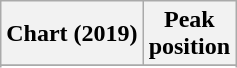<table class="wikitable sortable">
<tr>
<th>Chart (2019)</th>
<th>Peak<br>position</th>
</tr>
<tr>
</tr>
<tr>
</tr>
</table>
